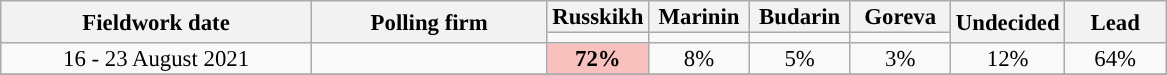<table class=wikitable style="font-size:95%; line-height:14px; text-align:center">
<tr>
<th style=width:200px; rowspan=2>Fieldwork date</th>
<th style=width:150px; rowspan=2>Polling firm</th>
<th style="width:60px;">Russkikh</th>
<th style="width:60px;">Marinin</th>
<th style="width:60px;">Budarin</th>
<th style="width:60px;">Goreva</th>
<th style="width:60px;" rowspan=2>Undecided</th>
<th style="width:60px;" rowspan="2">Lead</th>
</tr>
<tr>
<td bgcolor=></td>
<td bgcolor=></td>
<td bgcolor=></td>
<td bgcolor=></td>
</tr>
<tr>
<td>16 - 23 August 2021</td>
<td></td>
<td style="background:#F8C1BE"><strong>72%</strong></td>
<td>8%</td>
<td>5%</td>
<td>3%</td>
<td>12%</td>
<td style="background:">64%</td>
</tr>
<tr>
</tr>
</table>
